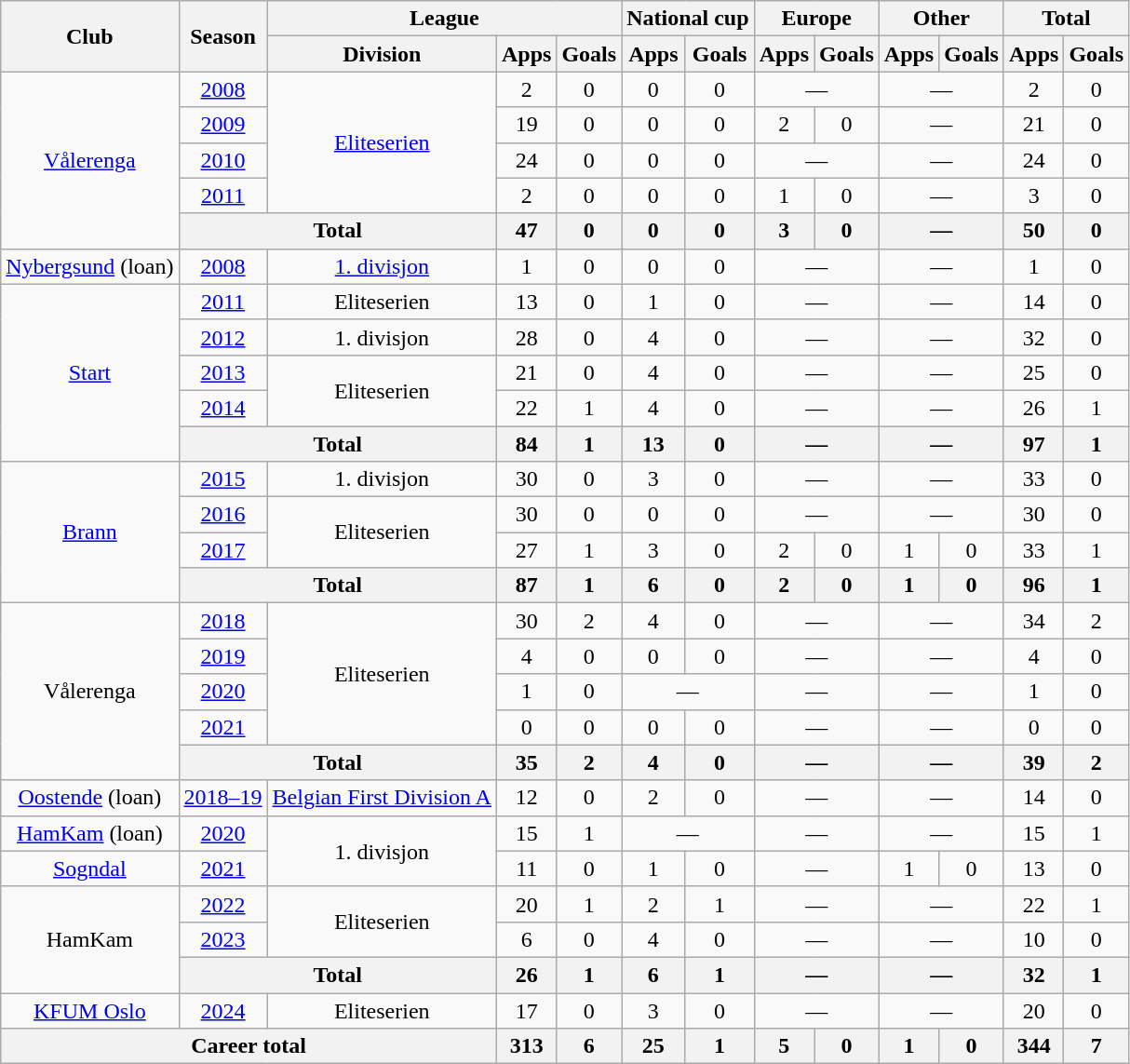<table class="wikitable" style="text-align: center;">
<tr>
<th rowspan=2>Club</th>
<th rowspan=2>Season</th>
<th colspan=3>League</th>
<th colspan=2>National cup</th>
<th colspan=2>Europe</th>
<th colspan=2>Other</th>
<th colspan=2>Total</th>
</tr>
<tr>
<th>Division</th>
<th>Apps</th>
<th>Goals</th>
<th>Apps</th>
<th>Goals</th>
<th>Apps</th>
<th>Goals</th>
<th>Apps</th>
<th>Goals</th>
<th>Apps</th>
<th>Goals</th>
</tr>
<tr>
<td rowspan=5><a href='#'>Vålerenga</a></td>
<td><a href='#'>2008</a></td>
<td rowspan=4><a href='#'>Eliteserien</a></td>
<td>2</td>
<td>0</td>
<td>0</td>
<td>0</td>
<td colspan=2>—</td>
<td colspan=2>—</td>
<td>2</td>
<td>0</td>
</tr>
<tr>
<td><a href='#'>2009</a></td>
<td>19</td>
<td>0</td>
<td>0</td>
<td>0</td>
<td>2</td>
<td>0</td>
<td colspan=2>—</td>
<td>21</td>
<td>0</td>
</tr>
<tr>
<td><a href='#'>2010</a></td>
<td>24</td>
<td>0</td>
<td>0</td>
<td>0</td>
<td colspan=2>—</td>
<td colspan=2>—</td>
<td>24</td>
<td>0</td>
</tr>
<tr>
<td><a href='#'>2011</a></td>
<td>2</td>
<td>0</td>
<td>0</td>
<td>0</td>
<td>1</td>
<td>0</td>
<td colspan=2>—</td>
<td>3</td>
<td>0</td>
</tr>
<tr>
<th colspan=2>Total</th>
<th>47</th>
<th>0</th>
<th>0</th>
<th>0</th>
<th>3</th>
<th>0</th>
<th colspan=2>—</th>
<th>50</th>
<th>0</th>
</tr>
<tr>
<td><a href='#'>Nybergsund</a> (loan)</td>
<td><a href='#'>2008</a></td>
<td><a href='#'>1. divisjon</a></td>
<td>1</td>
<td>0</td>
<td>0</td>
<td>0</td>
<td colspan=2>—</td>
<td colspan=2>—</td>
<td>1</td>
<td>0</td>
</tr>
<tr>
<td rowspan=5><a href='#'>Start</a></td>
<td><a href='#'>2011</a></td>
<td>Eliteserien</td>
<td>13</td>
<td>0</td>
<td>1</td>
<td>0</td>
<td colspan=2>—</td>
<td colspan=2>—</td>
<td>14</td>
<td>0</td>
</tr>
<tr>
<td><a href='#'>2012</a></td>
<td rowspan=1>1. divisjon</td>
<td>28</td>
<td>0</td>
<td>4</td>
<td>0</td>
<td colspan=2>—</td>
<td colspan=2>—</td>
<td>32</td>
<td>0</td>
</tr>
<tr>
<td><a href='#'>2013</a></td>
<td rowspan=2>Eliteserien</td>
<td>21</td>
<td>0</td>
<td>4</td>
<td>0</td>
<td colspan=2>—</td>
<td colspan=2>—</td>
<td>25</td>
<td>0</td>
</tr>
<tr>
<td><a href='#'>2014</a></td>
<td>22</td>
<td>1</td>
<td>4</td>
<td>0</td>
<td colspan=2>—</td>
<td colspan=2>—</td>
<td>26</td>
<td>1</td>
</tr>
<tr>
<th colspan=2>Total</th>
<th>84</th>
<th>1</th>
<th>13</th>
<th>0</th>
<th colspan=2>—</th>
<th colspan=2>—</th>
<th>97</th>
<th>1</th>
</tr>
<tr>
<td rowspan=4><a href='#'>Brann</a></td>
<td><a href='#'>2015</a></td>
<td>1. divisjon</td>
<td>30</td>
<td>0</td>
<td>3</td>
<td>0</td>
<td colspan=2>—</td>
<td colspan=2>—</td>
<td>33</td>
<td>0</td>
</tr>
<tr>
<td><a href='#'>2016</a></td>
<td rowspan=2>Eliteserien</td>
<td>30</td>
<td>0</td>
<td>0</td>
<td>0</td>
<td colspan=2>—</td>
<td colspan=2>—</td>
<td>30</td>
<td>0</td>
</tr>
<tr>
<td><a href='#'>2017</a></td>
<td>27</td>
<td>1</td>
<td>3</td>
<td>0</td>
<td>2</td>
<td>0</td>
<td>1</td>
<td>0</td>
<td>33</td>
<td>1</td>
</tr>
<tr>
<th colspan=2>Total</th>
<th>87</th>
<th>1</th>
<th>6</th>
<th>0</th>
<th>2</th>
<th>0</th>
<th>1</th>
<th>0</th>
<th>96</th>
<th>1</th>
</tr>
<tr>
<td rowspan=5>Vålerenga</td>
<td><a href='#'>2018</a></td>
<td rowspan=4>Eliteserien</td>
<td>30</td>
<td>2</td>
<td>4</td>
<td>0</td>
<td colspan=2>—</td>
<td colspan=2>—</td>
<td>34</td>
<td>2</td>
</tr>
<tr>
<td><a href='#'>2019</a></td>
<td>4</td>
<td>0</td>
<td>0</td>
<td>0</td>
<td colspan=2>—</td>
<td colspan=2>—</td>
<td>4</td>
<td>0</td>
</tr>
<tr>
<td><a href='#'>2020</a></td>
<td>1</td>
<td>0</td>
<td colspan=2>—</td>
<td colspan=2>—</td>
<td colspan=2>—</td>
<td>1</td>
<td>0</td>
</tr>
<tr>
<td><a href='#'>2021</a></td>
<td>0</td>
<td>0</td>
<td>0</td>
<td>0</td>
<td colspan=2>—</td>
<td colspan=2>—</td>
<td>0</td>
<td>0</td>
</tr>
<tr>
<th colspan=2>Total</th>
<th>35</th>
<th>2</th>
<th>4</th>
<th>0</th>
<th colspan=2>—</th>
<th colspan=2>—</th>
<th>39</th>
<th>2</th>
</tr>
<tr>
<td><a href='#'>Oostende</a> (loan)</td>
<td><a href='#'>2018–19</a></td>
<td><a href='#'>Belgian First Division A</a></td>
<td>12</td>
<td>0</td>
<td>2</td>
<td>0</td>
<td colspan=2>—</td>
<td colspan=2>—</td>
<td>14</td>
<td>0</td>
</tr>
<tr>
<td><a href='#'>HamKam</a> (loan)</td>
<td><a href='#'>2020</a></td>
<td rowspan=2>1. divisjon</td>
<td>15</td>
<td>1</td>
<td colspan=2>—</td>
<td colspan=2>—</td>
<td colspan=2>—</td>
<td>15</td>
<td>1</td>
</tr>
<tr>
<td><a href='#'>Sogndal</a></td>
<td><a href='#'>2021</a></td>
<td>11</td>
<td>0</td>
<td>1</td>
<td>0</td>
<td colspan=2>—</td>
<td>1</td>
<td>0</td>
<td>13</td>
<td>0</td>
</tr>
<tr>
<td rowspan=3>HamKam</td>
<td><a href='#'>2022</a></td>
<td rowspan=2>Eliteserien</td>
<td>20</td>
<td>1</td>
<td>2</td>
<td>1</td>
<td colspan=2>—</td>
<td colspan=2>—</td>
<td>22</td>
<td>1</td>
</tr>
<tr>
<td><a href='#'>2023</a></td>
<td>6</td>
<td>0</td>
<td>4</td>
<td>0</td>
<td colspan=2>—</td>
<td colspan=2>—</td>
<td>10</td>
<td>0</td>
</tr>
<tr>
<th colspan=2>Total</th>
<th>26</th>
<th>1</th>
<th>6</th>
<th>1</th>
<th colspan=2>—</th>
<th colspan=2>—</th>
<th>32</th>
<th>1</th>
</tr>
<tr>
<td><a href='#'>KFUM Oslo</a></td>
<td><a href='#'>2024</a></td>
<td>Eliteserien</td>
<td>17</td>
<td>0</td>
<td>3</td>
<td>0</td>
<td colspan=2>—</td>
<td colspan=2>—</td>
<td>20</td>
<td>0</td>
</tr>
<tr>
<th colspan=3>Career total</th>
<th>313</th>
<th>6</th>
<th>25</th>
<th>1</th>
<th>5</th>
<th>0</th>
<th>1</th>
<th>0</th>
<th>344</th>
<th>7</th>
</tr>
</table>
